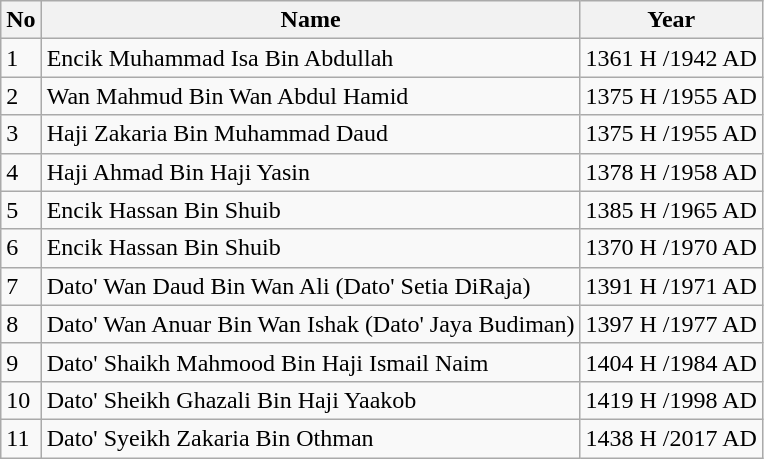<table class="wikitable">
<tr>
<th>No</th>
<th>Name</th>
<th>Year</th>
</tr>
<tr>
<td>1</td>
<td>Encik Muhammad Isa Bin Abdullah</td>
<td>1361 H /1942 AD</td>
</tr>
<tr>
<td>2</td>
<td>Wan Mahmud Bin Wan Abdul Hamid</td>
<td>1375 H /1955 AD</td>
</tr>
<tr>
<td>3</td>
<td>Haji Zakaria Bin Muhammad Daud</td>
<td>1375 H /1955 AD</td>
</tr>
<tr>
<td>4</td>
<td>Haji Ahmad Bin Haji Yasin</td>
<td>1378 H /1958 AD</td>
</tr>
<tr>
<td>5</td>
<td>Encik Hassan Bin Shuib</td>
<td>1385 H /1965 AD</td>
</tr>
<tr>
<td>6</td>
<td>Encik Hassan Bin Shuib</td>
<td>1370 H /1970 AD</td>
</tr>
<tr>
<td>7</td>
<td>Dato' Wan Daud Bin Wan Ali (Dato' Setia DiRaja)</td>
<td>1391 H /1971 AD</td>
</tr>
<tr>
<td>8</td>
<td>Dato' Wan Anuar Bin Wan Ishak (Dato' Jaya Budiman)</td>
<td>1397 H /1977 AD</td>
</tr>
<tr>
<td>9</td>
<td>Dato' Shaikh Mahmood Bin Haji Ismail Naim</td>
<td>1404 H /1984 AD</td>
</tr>
<tr>
<td>10</td>
<td>Dato' Sheikh Ghazali Bin Haji Yaakob</td>
<td>1419 H /1998 AD</td>
</tr>
<tr>
<td>11</td>
<td>Dato' Syeikh Zakaria Bin Othman</td>
<td>1438 H /2017 AD</td>
</tr>
</table>
